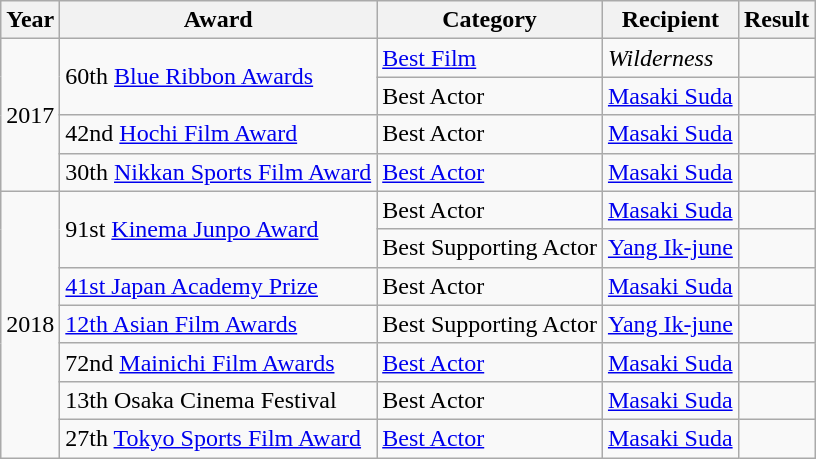<table class="wikitable">
<tr>
<th>Year</th>
<th>Award</th>
<th>Category</th>
<th>Recipient</th>
<th>Result</th>
</tr>
<tr>
<td rowspan="4">2017</td>
<td rowspan="2">60th <a href='#'>Blue Ribbon Awards</a></td>
<td><a href='#'>Best Film</a></td>
<td><em>Wilderness</em></td>
<td></td>
</tr>
<tr>
<td>Best Actor</td>
<td><a href='#'>Masaki Suda</a></td>
<td></td>
</tr>
<tr>
<td>42nd <a href='#'>Hochi Film Award</a></td>
<td>Best Actor</td>
<td><a href='#'>Masaki Suda</a></td>
<td></td>
</tr>
<tr>
<td>30th <a href='#'>Nikkan Sports Film Award</a></td>
<td><a href='#'>Best Actor</a></td>
<td><a href='#'>Masaki Suda</a></td>
<td></td>
</tr>
<tr>
<td rowspan="7">2018</td>
<td rowspan="2">91st <a href='#'>Kinema Junpo Award</a></td>
<td>Best Actor</td>
<td><a href='#'>Masaki Suda</a></td>
<td></td>
</tr>
<tr>
<td>Best Supporting Actor</td>
<td><a href='#'>Yang Ik-june</a></td>
<td></td>
</tr>
<tr>
<td><a href='#'>41st Japan Academy Prize</a></td>
<td>Best Actor</td>
<td><a href='#'>Masaki Suda</a></td>
<td></td>
</tr>
<tr>
<td><a href='#'>12th Asian Film Awards</a></td>
<td>Best Supporting Actor</td>
<td><a href='#'>Yang Ik-june</a></td>
<td></td>
</tr>
<tr>
<td>72nd <a href='#'>Mainichi Film Awards</a></td>
<td><a href='#'>Best Actor</a></td>
<td><a href='#'>Masaki Suda</a></td>
<td></td>
</tr>
<tr>
<td>13th Osaka Cinema Festival</td>
<td>Best Actor</td>
<td><a href='#'>Masaki Suda</a></td>
<td></td>
</tr>
<tr>
<td>27th <a href='#'>Tokyo Sports Film Award</a></td>
<td><a href='#'>Best Actor</a></td>
<td><a href='#'>Masaki Suda</a></td>
<td></td>
</tr>
</table>
